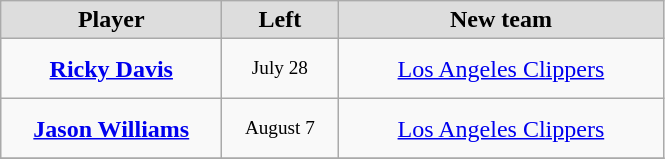<table class="wikitable" style="text-align: center">
<tr align="center"  bgcolor="#dddddd">
<td style="width:140px"><strong>Player</strong></td>
<td style="width:70px"><strong>Left</strong></td>
<td style="width:210px"><strong>New team</strong></td>
</tr>
<tr style="height:40px">
<td><strong><a href='#'>Ricky Davis</a></strong></td>
<td style="font-size: 80%">July 28</td>
<td><a href='#'>Los Angeles Clippers</a></td>
</tr>
<tr style="height:40px">
<td><strong><a href='#'>Jason Williams</a></strong></td>
<td style="font-size: 80%">August 7</td>
<td><a href='#'>Los Angeles Clippers</a></td>
</tr>
<tr>
</tr>
</table>
